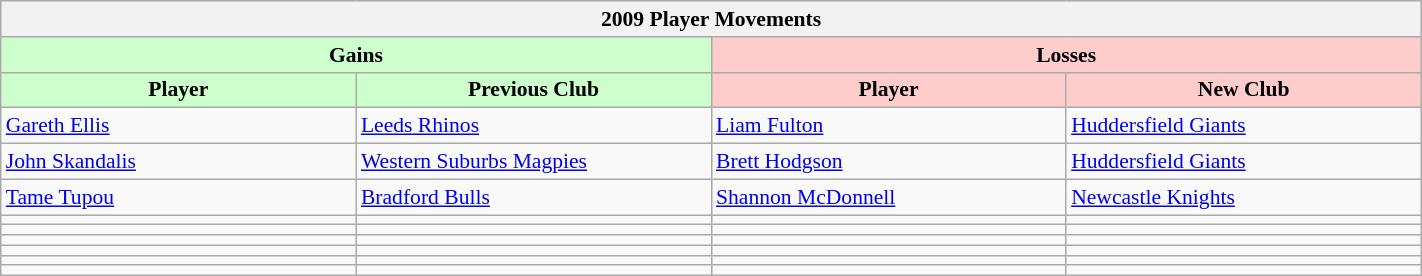<table class="wikitable" width="75%" style="font-size:90%" style="text-align:center;">
<tr bgcolor="#efefef">
<th colspan=4>2009 Player Movements</th>
</tr>
<tr>
<th colspan=2 style="background: #ccffcc;">Gains</th>
<th colspan=2 style="background: #FFCCCC;">Losses</th>
</tr>
<tr>
<th width="25%" style="background: #ccffcc;">Player</th>
<th width="25%" style="background: #ccffcc;">Previous Club</th>
<th width="25%" style="background: #FFCCCC;">Player</th>
<th width="25%" style="background: #FFCCCC;">New Club</th>
</tr>
<tr>
<td><a href='#'>Gareth Ellis</a></td>
<td><a href='#'>Leeds Rhinos</a></td>
<td><a href='#'>Liam Fulton</a></td>
<td><a href='#'>Huddersfield Giants</a></td>
</tr>
<tr>
<td><a href='#'>John Skandalis</a></td>
<td><a href='#'>Western Suburbs Magpies</a></td>
<td><a href='#'>Brett Hodgson</a></td>
<td><a href='#'>Huddersfield Giants</a></td>
</tr>
<tr>
<td><a href='#'>Tame Tupou</a></td>
<td><a href='#'>Bradford Bulls</a></td>
<td><a href='#'>Shannon McDonnell</a></td>
<td><a href='#'>Newcastle Knights</a></td>
</tr>
<tr>
<td></td>
<td></td>
<td></td>
<td></td>
</tr>
<tr>
<td></td>
<td></td>
<td></td>
<td></td>
</tr>
<tr>
<td></td>
<td></td>
<td></td>
<td></td>
</tr>
<tr>
<td></td>
<td></td>
<td></td>
<td></td>
</tr>
<tr>
<td></td>
<td></td>
<td></td>
<td></td>
</tr>
<tr>
<td></td>
<td></td>
<td></td>
<td></td>
</tr>
</table>
